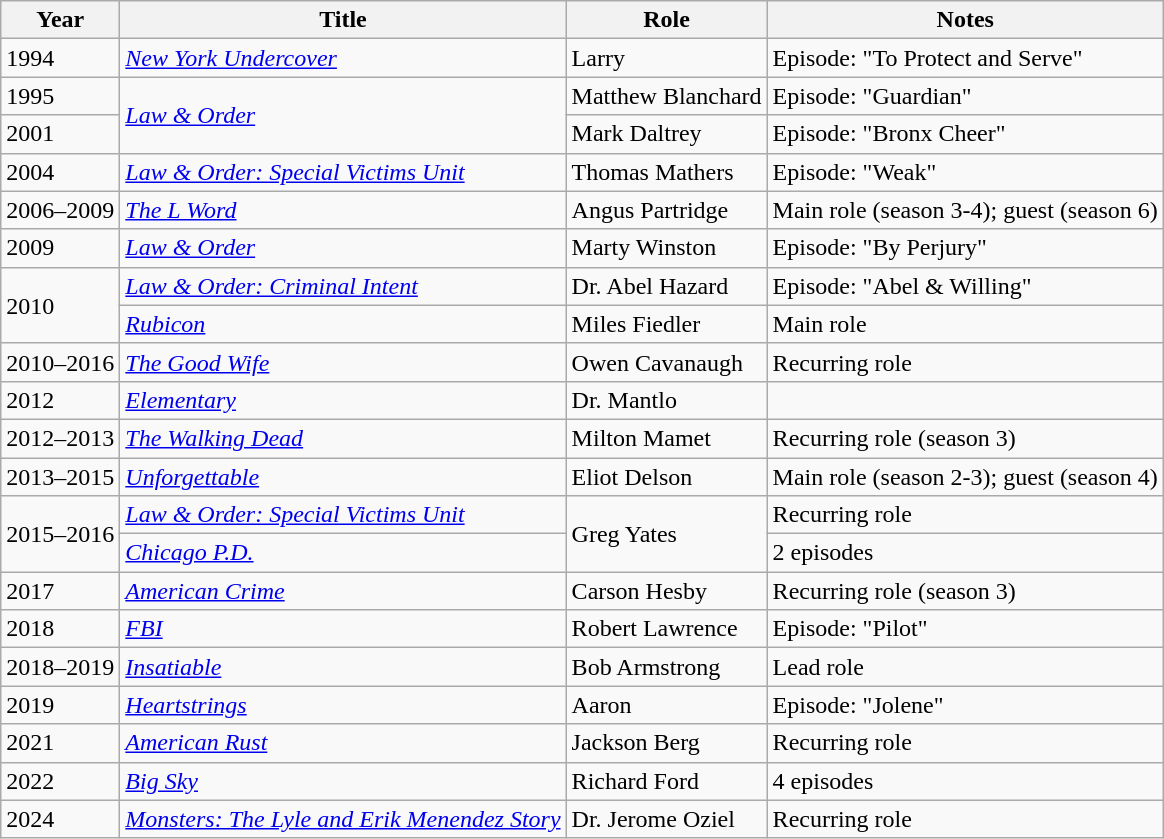<table class="wikitable sortable plainrowheaders">
<tr>
<th scope="col">Year</th>
<th scope="col">Title</th>
<th scope="col">Role</th>
<th scope="col" class=unsortable>Notes</th>
</tr>
<tr>
<td>1994</td>
<td><em><a href='#'>New York Undercover</a></em></td>
<td>Larry</td>
<td>Episode: "To Protect and Serve"</td>
</tr>
<tr>
<td>1995</td>
<td rowspan=2><em><a href='#'>Law & Order</a></em></td>
<td>Matthew Blanchard</td>
<td>Episode: "Guardian"</td>
</tr>
<tr>
<td>2001</td>
<td>Mark Daltrey</td>
<td>Episode: "Bronx Cheer"</td>
</tr>
<tr>
<td>2004</td>
<td><em><a href='#'>Law & Order: Special Victims Unit</a></em></td>
<td>Thomas Mathers</td>
<td>Episode: "Weak"</td>
</tr>
<tr>
<td>2006–2009</td>
<td><em><a href='#'>The L Word</a></em></td>
<td>Angus Partridge</td>
<td>Main role (season 3-4); guest (season 6)</td>
</tr>
<tr>
<td>2009</td>
<td><em><a href='#'>Law & Order</a></em></td>
<td>Marty Winston</td>
<td>Episode: "By Perjury"</td>
</tr>
<tr>
<td rowspan=2>2010</td>
<td><em><a href='#'>Law & Order: Criminal Intent</a></em></td>
<td>Dr. Abel Hazard</td>
<td>Episode: "Abel & Willing"</td>
</tr>
<tr>
<td><em><a href='#'>Rubicon</a></em></td>
<td>Miles Fiedler</td>
<td>Main role</td>
</tr>
<tr>
<td>2010–2016</td>
<td><em><a href='#'>The Good Wife</a></em></td>
<td>Owen Cavanaugh</td>
<td>Recurring role</td>
</tr>
<tr>
<td>2012</td>
<td><em><a href='#'>Elementary</a></em></td>
<td>Dr. Mantlo</td>
<td></td>
</tr>
<tr>
<td>2012–2013</td>
<td><em><a href='#'>The Walking Dead</a></em></td>
<td>Milton Mamet</td>
<td>Recurring role (season 3)</td>
</tr>
<tr>
<td>2013–2015</td>
<td><em><a href='#'>Unforgettable</a></em></td>
<td>Eliot Delson</td>
<td>Main role (season 2-3); guest (season 4)</td>
</tr>
<tr>
<td rowspan=2>2015–2016</td>
<td><em><a href='#'>Law & Order: Special Victims Unit</a></em></td>
<td rowspan=2>Greg Yates</td>
<td>Recurring role</td>
</tr>
<tr>
<td><em><a href='#'>Chicago P.D.</a></em></td>
<td>2 episodes</td>
</tr>
<tr>
<td>2017</td>
<td><em><a href='#'>American Crime</a></em></td>
<td>Carson Hesby</td>
<td>Recurring role (season 3)</td>
</tr>
<tr>
<td>2018</td>
<td><em><a href='#'>FBI</a></em></td>
<td>Robert Lawrence</td>
<td>Episode: "Pilot"</td>
</tr>
<tr>
<td>2018–2019</td>
<td><em><a href='#'>Insatiable</a></em></td>
<td>Bob Armstrong</td>
<td>Lead role</td>
</tr>
<tr>
<td>2019</td>
<td><em><a href='#'>Heartstrings</a></em></td>
<td>Aaron</td>
<td>Episode: "Jolene"</td>
</tr>
<tr>
<td>2021</td>
<td><em><a href='#'>American Rust</a></em></td>
<td>Jackson Berg</td>
<td>Recurring role</td>
</tr>
<tr>
<td>2022</td>
<td><em><a href='#'>Big Sky</a></em></td>
<td>Richard Ford</td>
<td>4 episodes</td>
</tr>
<tr>
<td>2024</td>
<td><em><a href='#'>Monsters: The Lyle and Erik Menendez Story</a></em></td>
<td>Dr. Jerome Oziel</td>
<td>Recurring role</td>
</tr>
</table>
